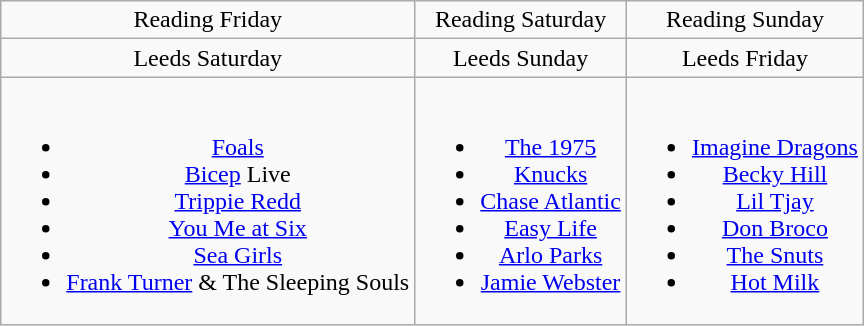<table class="wikitable" style="text-align:center;">
<tr>
<td>Reading Friday</td>
<td>Reading Saturday</td>
<td>Reading Sunday</td>
</tr>
<tr>
<td>Leeds Saturday</td>
<td>Leeds Sunday</td>
<td>Leeds Friday</td>
</tr>
<tr>
<td><br><ul><li><a href='#'>Foals</a></li><li><a href='#'>Bicep</a> Live</li><li><a href='#'>Trippie Redd</a></li><li><a href='#'>You Me at Six</a></li><li><a href='#'>Sea Girls</a></li><li><a href='#'>Frank Turner</a> & The Sleeping Souls</li></ul></td>
<td><br><ul><li><a href='#'>The 1975</a></li><li><a href='#'>Knucks</a></li><li><a href='#'>Chase Atlantic</a></li><li><a href='#'>Easy Life</a></li><li><a href='#'>Arlo Parks</a></li><li><a href='#'>Jamie Webster</a></li></ul></td>
<td><br><ul><li><a href='#'>Imagine Dragons</a></li><li><a href='#'>Becky Hill</a></li><li><a href='#'>Lil Tjay</a></li><li><a href='#'>Don Broco</a></li><li><a href='#'>The Snuts</a></li><li><a href='#'>Hot Milk</a></li></ul></td>
</tr>
</table>
